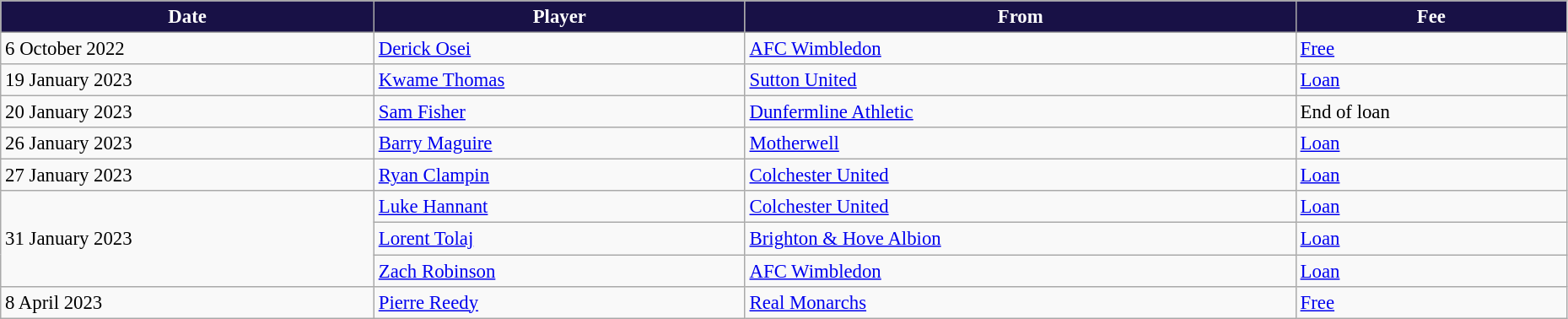<table class="wikitable" style="text-align:left; font-size:95%;width:98%;">
<tr>
<th style="background:#181146; color:white;">Date</th>
<th style="background:#181146; color:white;">Player</th>
<th style="background:#181146; color:white;">From</th>
<th style="background:#181146; color:white;">Fee</th>
</tr>
<tr>
<td>6 October 2022</td>
<td> <a href='#'>Derick Osei</a></td>
<td> <a href='#'>AFC Wimbledon</a></td>
<td><a href='#'>Free</a></td>
</tr>
<tr>
<td>19 January 2023</td>
<td> <a href='#'>Kwame Thomas</a></td>
<td> <a href='#'>Sutton United</a></td>
<td><a href='#'>Loan</a></td>
</tr>
<tr>
<td>20 January 2023</td>
<td> <a href='#'>Sam Fisher</a></td>
<td> <a href='#'>Dunfermline Athletic</a></td>
<td>End of loan</td>
</tr>
<tr>
<td>26 January 2023</td>
<td> <a href='#'>Barry Maguire</a></td>
<td> <a href='#'>Motherwell</a></td>
<td><a href='#'>Loan</a></td>
</tr>
<tr>
<td>27 January 2023</td>
<td> <a href='#'>Ryan Clampin</a></td>
<td> <a href='#'>Colchester United</a></td>
<td><a href='#'>Loan</a></td>
</tr>
<tr>
<td rowspan="3">31 January 2023</td>
<td> <a href='#'>Luke Hannant</a></td>
<td> <a href='#'>Colchester United</a></td>
<td><a href='#'>Loan</a></td>
</tr>
<tr>
<td> <a href='#'>Lorent Tolaj</a></td>
<td> <a href='#'>Brighton & Hove Albion</a></td>
<td><a href='#'>Loan</a></td>
</tr>
<tr>
<td> <a href='#'>Zach Robinson</a></td>
<td> <a href='#'>AFC Wimbledon</a></td>
<td><a href='#'>Loan</a></td>
</tr>
<tr>
<td>8 April 2023</td>
<td> <a href='#'>Pierre Reedy</a></td>
<td> <a href='#'>Real Monarchs</a></td>
<td><a href='#'>Free</a></td>
</tr>
</table>
